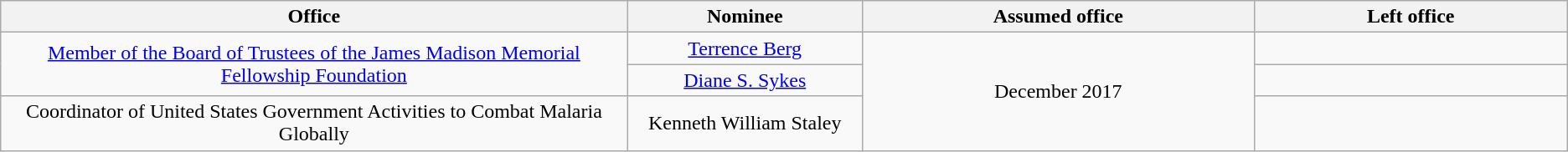<table class="wikitable sortable" style="text-align:center">
<tr>
<th style="width:40%;">Office</th>
<th style="width:15%;">Nominee</th>
<th style="width:25%;" data-sort- type="date">Assumed office</th>
<th style="width:20%;" data-sort- type="date">Left office</th>
</tr>
<tr>
<td rowspan="2"><a href='#'>Member of the Board of Trustees of the James Madison Memorial Fellowship Foundation</a></td>
<td><a href='#'>Terrence Berg</a></td>
<td rowspan="7">December 2017</td>
<td></td>
</tr>
<tr>
<td><a href='#'>Diane S. Sykes</a></td>
<td></td>
</tr>
<tr>
<td>Coordinator of United States Government Activities to Combat Malaria Globally</td>
<td>Kenneth William Staley</td>
<td></td>
</tr>
</table>
